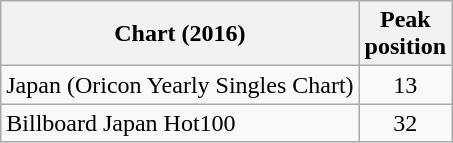<table class="wikitable sortable">
<tr>
<th>Chart (2016)</th>
<th>Peak<br>position</th>
</tr>
<tr>
<td>Japan (Oricon Yearly Singles Chart)</td>
<td align="center">13</td>
</tr>
<tr>
<td>Billboard Japan Hot100</td>
<td align="center">32</td>
</tr>
</table>
